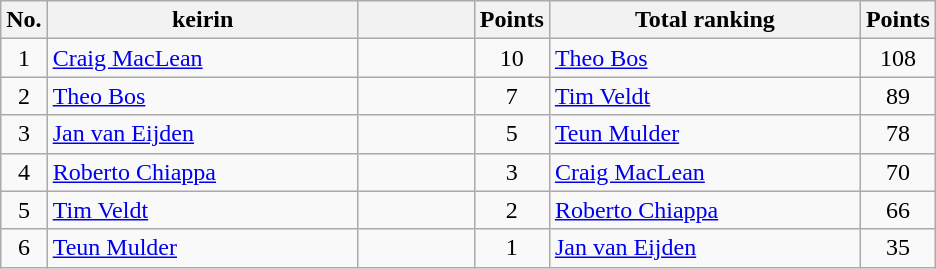<table class="wikitable">
<tr>
<th width="20px">No.</th>
<th width="200px">keirin</th>
<th width="70px"></th>
<th width="40px">Points</th>
<th width="200px">Total ranking</th>
<th width="40px">Points</th>
</tr>
<tr align=center>
<td>1</td>
<td align=left> <a href='#'>Craig MacLean</a></td>
<td></td>
<td>10</td>
<td align=left> <a href='#'>Theo Bos</a></td>
<td>108</td>
</tr>
<tr align=center>
<td>2</td>
<td align=left> <a href='#'>Theo Bos</a></td>
<td></td>
<td>7</td>
<td align=left> <a href='#'>Tim Veldt</a></td>
<td>89</td>
</tr>
<tr align=center>
<td>3</td>
<td align=left> <a href='#'>Jan van Eijden</a></td>
<td></td>
<td>5</td>
<td align=left> <a href='#'>Teun Mulder</a></td>
<td>78</td>
</tr>
<tr align=center>
<td>4</td>
<td align=left> <a href='#'>Roberto Chiappa</a></td>
<td></td>
<td>3</td>
<td align=left> <a href='#'>Craig MacLean</a></td>
<td>70</td>
</tr>
<tr align=center>
<td>5</td>
<td align=left> <a href='#'>Tim Veldt</a></td>
<td></td>
<td>2</td>
<td align=left> <a href='#'>Roberto Chiappa</a></td>
<td>66</td>
</tr>
<tr align=center>
<td>6</td>
<td align=left> <a href='#'>Teun Mulder</a></td>
<td></td>
<td>1</td>
<td align=left> <a href='#'>Jan van Eijden</a></td>
<td>35</td>
</tr>
</table>
